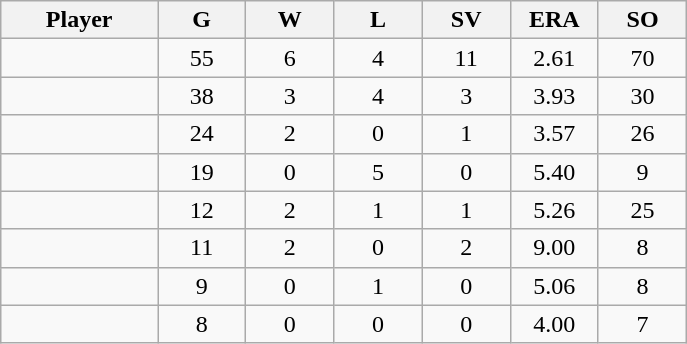<table class="wikitable sortable">
<tr>
<th bgcolor="#DDDDFF" width="16%">Player</th>
<th bgcolor="#DDDDFF" width="9%">G</th>
<th bgcolor="#DDDDFF" width="9%">W</th>
<th bgcolor="#DDDDFF" width="9%">L</th>
<th bgcolor="#DDDDFF" width="9%">SV</th>
<th bgcolor="#DDDDFF" width="9%">ERA</th>
<th bgcolor="#DDDDFF" width="9%">SO</th>
</tr>
<tr align="center">
<td></td>
<td>55</td>
<td>6</td>
<td>4</td>
<td>11</td>
<td>2.61</td>
<td>70</td>
</tr>
<tr align="center">
<td></td>
<td>38</td>
<td>3</td>
<td>4</td>
<td>3</td>
<td>3.93</td>
<td>30</td>
</tr>
<tr align="center">
<td></td>
<td>24</td>
<td>2</td>
<td>0</td>
<td>1</td>
<td>3.57</td>
<td>26</td>
</tr>
<tr align="center">
<td></td>
<td>19</td>
<td>0</td>
<td>5</td>
<td>0</td>
<td>5.40</td>
<td>9</td>
</tr>
<tr align="center">
<td></td>
<td>12</td>
<td>2</td>
<td>1</td>
<td>1</td>
<td>5.26</td>
<td>25</td>
</tr>
<tr align="center">
<td></td>
<td>11</td>
<td>2</td>
<td>0</td>
<td>2</td>
<td>9.00</td>
<td>8</td>
</tr>
<tr align="center">
<td></td>
<td>9</td>
<td>0</td>
<td>1</td>
<td>0</td>
<td>5.06</td>
<td>8</td>
</tr>
<tr align="center">
<td></td>
<td>8</td>
<td>0</td>
<td>0</td>
<td>0</td>
<td>4.00</td>
<td>7</td>
</tr>
</table>
